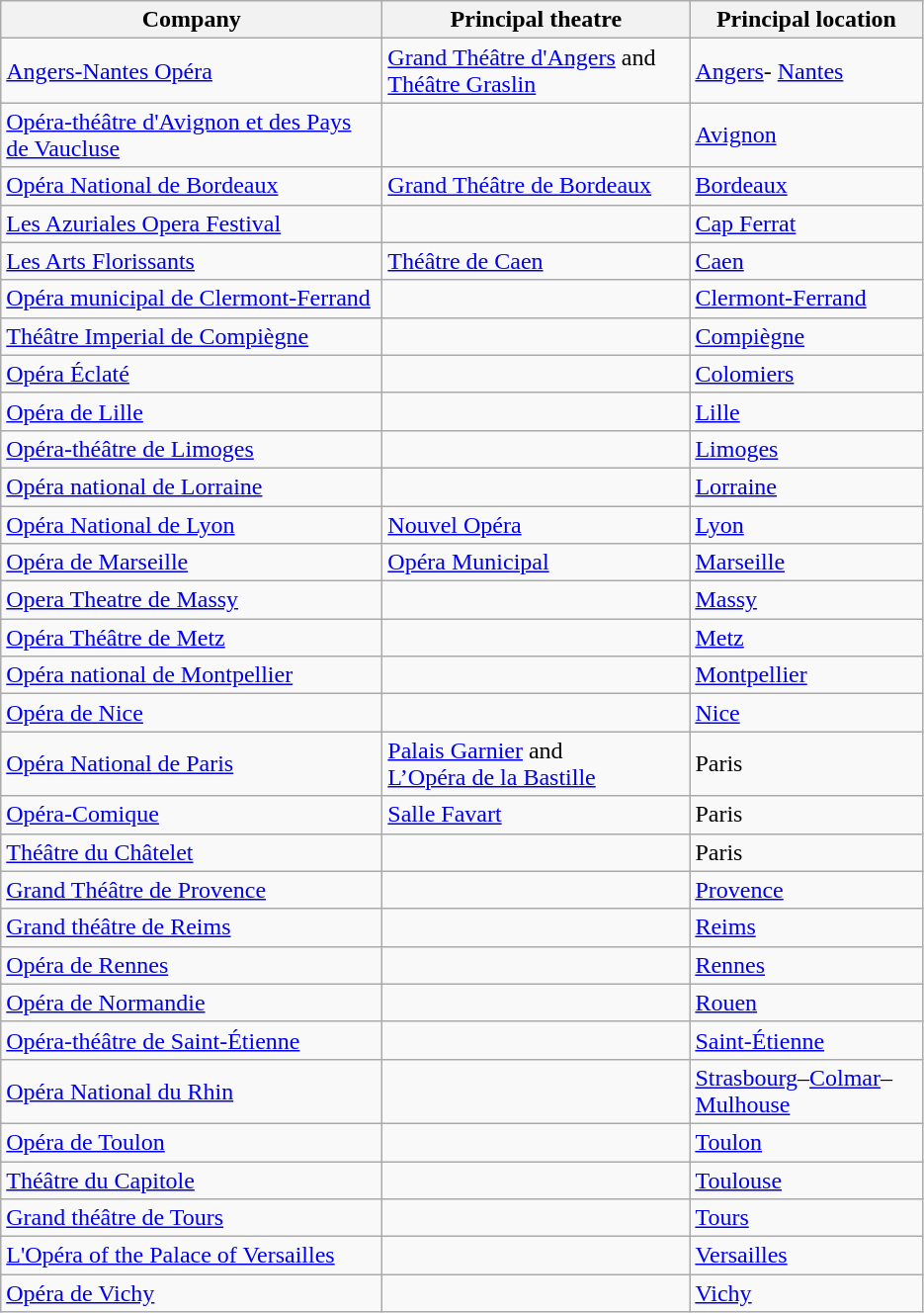<table class="wikitable">
<tr>
<th width=250>Company</th>
<th width=200>Principal theatre</th>
<th width=150>Principal location</th>
</tr>
<tr>
<td><a href='#'>Angers-Nantes Opéra</a></td>
<td><a href='#'>Grand Théâtre d'Angers</a> and <a href='#'>Théâtre Graslin</a></td>
<td><a href='#'>Angers</a>- <a href='#'>Nantes</a></td>
</tr>
<tr>
<td><a href='#'>Opéra-théâtre d'Avignon et des Pays de Vaucluse</a></td>
<td></td>
<td><a href='#'>Avignon</a></td>
</tr>
<tr>
<td><a href='#'>Opéra National de Bordeaux</a></td>
<td><a href='#'>Grand Théâtre de Bordeaux</a></td>
<td><a href='#'>Bordeaux</a></td>
</tr>
<tr>
<td><a href='#'>Les Azuriales Opera Festival</a></td>
<td></td>
<td><a href='#'>Cap Ferrat</a></td>
</tr>
<tr>
<td><a href='#'>Les Arts Florissants</a></td>
<td><a href='#'>Théâtre de Caen</a></td>
<td><a href='#'>Caen</a></td>
</tr>
<tr>
<td><a href='#'>Opéra municipal de Clermont-Ferrand</a></td>
<td></td>
<td><a href='#'>Clermont-Ferrand</a></td>
</tr>
<tr>
<td><a href='#'>Théâtre Imperial de Compiègne</a></td>
<td></td>
<td><a href='#'>Compiègne</a></td>
</tr>
<tr>
<td><a href='#'>Opéra Éclaté</a></td>
<td></td>
<td><a href='#'>Colomiers</a></td>
</tr>
<tr>
<td><a href='#'>Opéra de Lille</a></td>
<td></td>
<td><a href='#'>Lille</a></td>
</tr>
<tr>
<td><a href='#'>Opéra-théâtre de Limoges</a></td>
<td></td>
<td><a href='#'>Limoges</a></td>
</tr>
<tr>
<td><a href='#'>Opéra national de Lorraine</a></td>
<td></td>
<td><a href='#'>Lorraine</a></td>
</tr>
<tr>
<td><a href='#'>Opéra National de Lyon</a></td>
<td><a href='#'>Nouvel Opéra</a></td>
<td><a href='#'>Lyon</a></td>
</tr>
<tr>
<td><a href='#'>Opéra de Marseille</a></td>
<td><a href='#'>Opéra Municipal</a></td>
<td><a href='#'>Marseille</a></td>
</tr>
<tr>
<td><a href='#'>Opera Theatre de Massy</a></td>
<td></td>
<td><a href='#'>Massy</a></td>
</tr>
<tr>
<td><a href='#'>Opéra Théâtre de Metz</a></td>
<td></td>
<td><a href='#'>Metz</a></td>
</tr>
<tr>
<td><a href='#'>Opéra national de Montpellier</a></td>
<td></td>
<td><a href='#'>Montpellier</a></td>
</tr>
<tr>
<td><a href='#'>Opéra de Nice</a></td>
<td></td>
<td><a href='#'>Nice</a></td>
</tr>
<tr>
<td><a href='#'>Opéra National de Paris</a></td>
<td><a href='#'>Palais Garnier</a> and<br><a href='#'>L’Opéra de la Bastille</a></td>
<td>Paris</td>
</tr>
<tr>
<td><a href='#'>Opéra-Comique</a></td>
<td><a href='#'>Salle Favart</a></td>
<td>Paris</td>
</tr>
<tr>
<td><a href='#'>Théâtre du Châtelet</a></td>
<td></td>
<td>Paris</td>
</tr>
<tr>
<td><a href='#'>Grand Théâtre de Provence</a></td>
<td></td>
<td><a href='#'>Provence</a></td>
</tr>
<tr>
<td><a href='#'>Grand théâtre de Reims</a></td>
<td></td>
<td><a href='#'>Reims</a></td>
</tr>
<tr>
<td><a href='#'>Opéra de Rennes</a></td>
<td></td>
<td><a href='#'>Rennes</a></td>
</tr>
<tr>
<td><a href='#'>Opéra de Normandie</a></td>
<td></td>
<td><a href='#'>Rouen</a></td>
</tr>
<tr>
<td><a href='#'>Opéra-théâtre de Saint-Étienne</a></td>
<td></td>
<td><a href='#'>Saint-Étienne</a></td>
</tr>
<tr>
<td><a href='#'>Opéra National du Rhin</a></td>
<td></td>
<td><a href='#'>Strasbourg</a>–<a href='#'>Colmar</a>–<a href='#'>Mulhouse</a></td>
</tr>
<tr>
<td><a href='#'>Opéra de Toulon</a></td>
<td></td>
<td><a href='#'>Toulon</a></td>
</tr>
<tr>
<td><a href='#'>Théâtre du Capitole</a></td>
<td></td>
<td><a href='#'>Toulouse</a></td>
</tr>
<tr>
<td><a href='#'>Grand théâtre de Tours</a></td>
<td></td>
<td><a href='#'>Tours</a></td>
</tr>
<tr>
<td><a href='#'>L'Opéra of the Palace of Versailles</a></td>
<td></td>
<td><a href='#'>Versailles</a></td>
</tr>
<tr>
<td><a href='#'>Opéra de Vichy</a></td>
<td></td>
<td><a href='#'>Vichy</a></td>
</tr>
</table>
